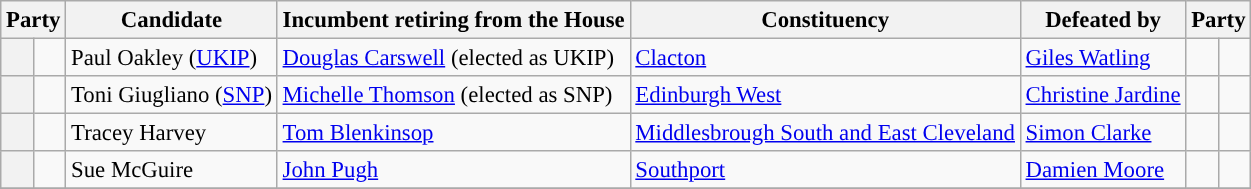<table class="wikitable sortable" style="font-size: 95%;">
<tr>
<th colspan="2">Party</th>
<th>Candidate</th>
<th>Incumbent retiring from the House</th>
<th>Constituency</th>
<th>Defeated by</th>
<th colspan="2">Party</th>
</tr>
<tr>
<th style="background-color: "></th>
<td></td>
<td data-sort-value="Oakley, Paul">Paul Oakley (<a href='#'>UKIP</a>)</td>
<td data-sort-value="Carswell, Douglas"><a href='#'>Douglas Carswell</a> (elected as UKIP)</td>
<td><a href='#'>Clacton</a></td>
<td data-sort-value="Watling, Giles"><a href='#'>Giles Watling</a></td>
<td style="background-color: "></td>
<td></td>
</tr>
<tr>
<th style="background-color: "></th>
<td></td>
<td data-sort-value="Giugliano, Toni">Toni Giugliano (<a href='#'>SNP</a>)</td>
<td data-sort-value="Thomson, Michelle"><a href='#'>Michelle Thomson</a> (elected as SNP)</td>
<td><a href='#'>Edinburgh West</a></td>
<td data-sort-value="Jardine, Christine"><a href='#'>Christine Jardine</a></td>
<td style="background-color: "></td>
<td></td>
</tr>
<tr>
<th style="background-color: "></th>
<td></td>
<td data-sort-value="Harvey, Tracey">Tracey Harvey</td>
<td data-sort-value="Blenkinsop, Tom"><a href='#'>Tom Blenkinsop</a></td>
<td><a href='#'>Middlesbrough South and East Cleveland</a></td>
<td data-sort-value="Clarke, Simon"><a href='#'>Simon Clarke</a></td>
<td style="background-color: "></td>
<td></td>
</tr>
<tr>
<th style="background-color: "></th>
<td></td>
<td data-sort-value="McGuire, Sue">Sue McGuire</td>
<td data-sort-value="Pugh, John"><a href='#'>John Pugh</a></td>
<td><a href='#'>Southport</a></td>
<td data-sort-value="Moore, Damien"><a href='#'>Damien Moore</a></td>
<td style="background-color: "></td>
<td></td>
</tr>
<tr>
</tr>
</table>
